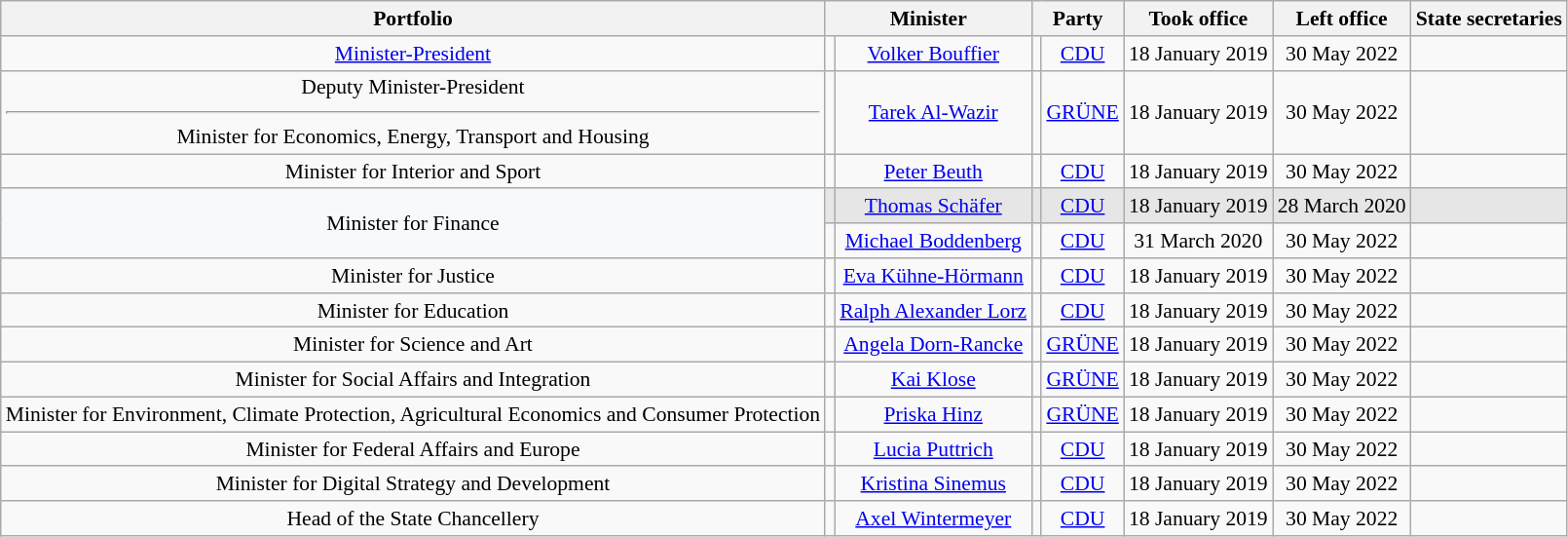<table class=wikitable style="text-align:center; font-size:90%">
<tr>
<th>Portfolio</th>
<th colspan=2>Minister</th>
<th colspan=2>Party</th>
<th>Took office</th>
<th>Left office</th>
<th>State secretaries</th>
</tr>
<tr>
<td><a href='#'>Minister-President</a></td>
<td></td>
<td><a href='#'>Volker Bouffier</a><br></td>
<td bgcolor=></td>
<td><a href='#'>CDU</a></td>
<td>18 January 2019</td>
<td>30 May 2022</td>
<td></td>
</tr>
<tr>
<td>Deputy Minister-President<hr>Minister for Economics, Energy, Transport and Housing</td>
<td></td>
<td><a href='#'>Tarek Al-Wazir</a><br></td>
<td bgcolor=></td>
<td><a href='#'>GRÜNE</a></td>
<td>18 January 2019</td>
<td>30 May 2022</td>
<td></td>
</tr>
<tr>
<td>Minister for Interior and Sport</td>
<td></td>
<td><a href='#'>Peter Beuth</a><br></td>
<td bgcolor=></td>
<td><a href='#'>CDU</a></td>
<td>18 January 2019</td>
<td>30 May 2022</td>
<td></td>
</tr>
<tr style="background-color:#E6E6E6">
<td rowspan=2 style="background-color:#F8F9FA">Minister for Finance</td>
<td></td>
<td><a href='#'>Thomas Schäfer</a><br></td>
<td bgcolor=></td>
<td><a href='#'>CDU</a></td>
<td>18 January 2019</td>
<td>28 March 2020</td>
<td></td>
</tr>
<tr>
<td></td>
<td><a href='#'>Michael Boddenberg</a><br></td>
<td bgcolor=></td>
<td><a href='#'>CDU</a></td>
<td>31 March 2020</td>
<td>30 May 2022</td>
<td></td>
</tr>
<tr>
<td>Minister for Justice</td>
<td></td>
<td><a href='#'>Eva Kühne-Hörmann</a><br></td>
<td bgcolor=></td>
<td><a href='#'>CDU</a></td>
<td>18 January 2019</td>
<td>30 May 2022</td>
<td></td>
</tr>
<tr>
<td>Minister for Education</td>
<td></td>
<td><a href='#'>Ralph Alexander Lorz</a><br></td>
<td bgcolor=></td>
<td><a href='#'>CDU</a></td>
<td>18 January 2019</td>
<td>30 May 2022</td>
<td></td>
</tr>
<tr>
<td>Minister for Science and Art</td>
<td></td>
<td><a href='#'>Angela Dorn-Rancke</a><br></td>
<td bgcolor=></td>
<td><a href='#'>GRÜNE</a></td>
<td>18 January 2019</td>
<td>30 May 2022</td>
<td></td>
</tr>
<tr>
<td>Minister for Social Affairs and Integration</td>
<td></td>
<td><a href='#'>Kai Klose</a><br></td>
<td bgcolor=></td>
<td><a href='#'>GRÜNE</a></td>
<td>18 January 2019</td>
<td>30 May 2022</td>
<td></td>
</tr>
<tr>
<td>Minister for Environment, Climate Protection, Agricultural Economics and Consumer Protection</td>
<td></td>
<td><a href='#'>Priska Hinz</a><br></td>
<td bgcolor=></td>
<td><a href='#'>GRÜNE</a></td>
<td>18 January 2019</td>
<td>30 May 2022</td>
<td></td>
</tr>
<tr>
<td>Minister for Federal Affairs and Europe</td>
<td></td>
<td><a href='#'>Lucia Puttrich</a><br></td>
<td bgcolor=></td>
<td><a href='#'>CDU</a></td>
<td>18 January 2019</td>
<td>30 May 2022</td>
<td></td>
</tr>
<tr>
<td>Minister for Digital Strategy and Development</td>
<td></td>
<td><a href='#'>Kristina Sinemus</a><br></td>
<td bgcolor=></td>
<td><a href='#'>CDU</a></td>
<td>18 January 2019</td>
<td>30 May 2022</td>
<td></td>
</tr>
<tr>
<td>Head of the State Chancellery</td>
<td></td>
<td><a href='#'>Axel Wintermeyer</a><br></td>
<td bgcolor=></td>
<td><a href='#'>CDU</a></td>
<td>18 January 2019</td>
<td>30 May 2022</td>
<td></td>
</tr>
</table>
